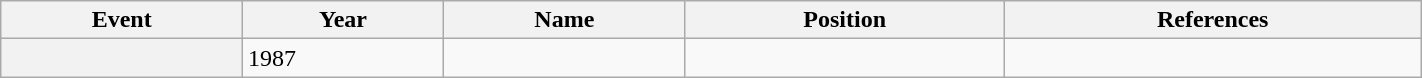<table class="wikitable sortable" width="75%">
<tr>
<th scope="col">Event</th>
<th scope="col">Year</th>
<th scope="col">Name</th>
<th scope="col">Position</th>
<th scope="col" class="unsortable">References</th>
</tr>
<tr>
<th scope="row"></th>
<td>1987</td>
<td></td>
<td></td>
<td></td>
</tr>
</table>
